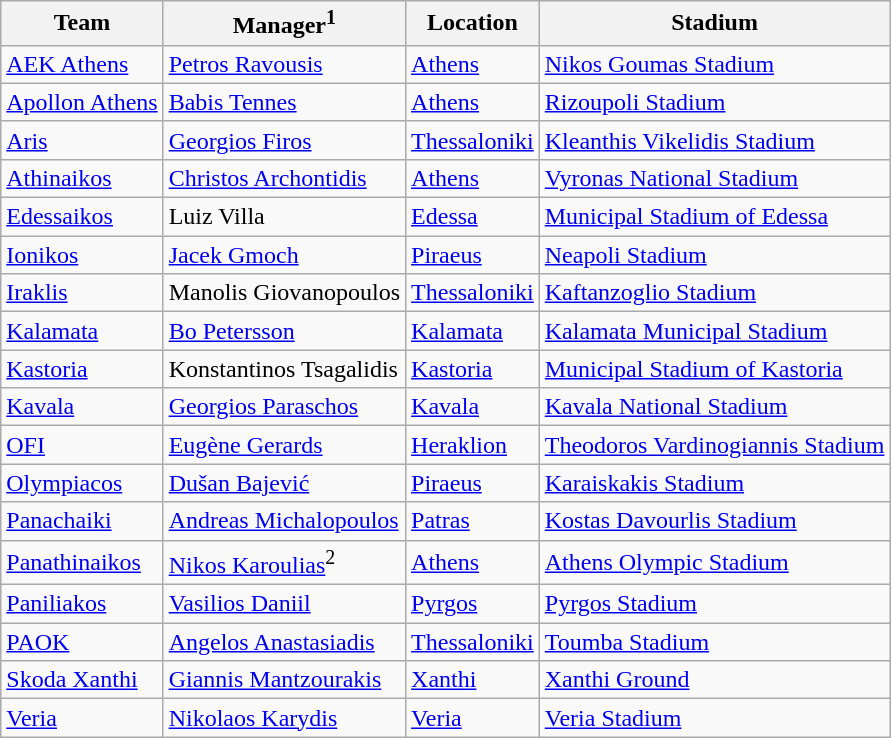<table class="wikitable sortable" style="text-align: left;">
<tr>
<th>Team</th>
<th>Manager<sup>1</sup></th>
<th>Location</th>
<th>Stadium</th>
</tr>
<tr>
<td><a href='#'>AEK Athens</a></td>
<td> <a href='#'>Petros Ravousis</a></td>
<td><a href='#'>Athens</a></td>
<td><a href='#'>Nikos Goumas Stadium</a></td>
</tr>
<tr>
<td><a href='#'>Apollon Athens</a></td>
<td> <a href='#'>Babis Tennes</a></td>
<td><a href='#'>Athens</a></td>
<td><a href='#'>Rizoupoli Stadium</a></td>
</tr>
<tr>
<td><a href='#'>Aris</a></td>
<td> <a href='#'>Georgios Firos</a></td>
<td><a href='#'>Thessaloniki</a></td>
<td><a href='#'>Kleanthis Vikelidis Stadium</a></td>
</tr>
<tr>
<td><a href='#'>Athinaikos</a></td>
<td> <a href='#'>Christos Archontidis</a></td>
<td><a href='#'>Athens</a></td>
<td><a href='#'>Vyronas National Stadium</a></td>
</tr>
<tr>
<td><a href='#'>Edessaikos</a></td>
<td> Luiz Villa</td>
<td><a href='#'>Edessa</a></td>
<td><a href='#'>Municipal Stadium of Edessa</a></td>
</tr>
<tr>
<td><a href='#'>Ionikos</a></td>
<td> <a href='#'>Jacek Gmoch</a></td>
<td><a href='#'>Piraeus</a></td>
<td><a href='#'>Neapoli Stadium</a></td>
</tr>
<tr>
<td><a href='#'>Iraklis</a></td>
<td> Manolis Giovanopoulos</td>
<td><a href='#'>Thessaloniki</a></td>
<td><a href='#'>Kaftanzoglio Stadium</a></td>
</tr>
<tr>
<td><a href='#'>Kalamata</a></td>
<td> <a href='#'>Bo Petersson</a></td>
<td><a href='#'>Kalamata</a></td>
<td><a href='#'>Kalamata Municipal Stadium</a></td>
</tr>
<tr>
<td><a href='#'>Kastoria</a></td>
<td> Konstantinos Tsagalidis</td>
<td><a href='#'>Kastoria</a></td>
<td><a href='#'>Municipal Stadium of Kastoria</a></td>
</tr>
<tr>
<td><a href='#'>Kavala</a></td>
<td> <a href='#'>Georgios Paraschos</a></td>
<td><a href='#'>Kavala</a></td>
<td><a href='#'>Kavala National Stadium</a></td>
</tr>
<tr>
<td><a href='#'>OFI</a></td>
<td> <a href='#'>Eugène Gerards</a></td>
<td><a href='#'>Heraklion</a></td>
<td><a href='#'>Theodoros Vardinogiannis Stadium</a></td>
</tr>
<tr>
<td><a href='#'>Olympiacos</a></td>
<td> <a href='#'>Dušan Bajević</a></td>
<td><a href='#'>Piraeus</a></td>
<td><a href='#'>Karaiskakis Stadium</a></td>
</tr>
<tr>
<td><a href='#'>Panachaiki</a></td>
<td> <a href='#'>Andreas Michalopoulos</a></td>
<td><a href='#'>Patras</a></td>
<td><a href='#'>Kostas Davourlis Stadium</a></td>
</tr>
<tr>
<td><a href='#'>Panathinaikos</a></td>
<td> <a href='#'>Nikos Karoulias</a><sup>2</sup></td>
<td><a href='#'>Athens</a></td>
<td><a href='#'>Athens Olympic Stadium</a></td>
</tr>
<tr>
<td><a href='#'>Paniliakos</a></td>
<td> <a href='#'>Vasilios Daniil</a></td>
<td><a href='#'>Pyrgos</a></td>
<td><a href='#'>Pyrgos Stadium</a></td>
</tr>
<tr>
<td><a href='#'>PAOK</a></td>
<td> <a href='#'>Angelos Anastasiadis</a></td>
<td><a href='#'>Thessaloniki</a></td>
<td><a href='#'>Toumba Stadium</a></td>
</tr>
<tr>
<td><a href='#'>Skoda Xanthi</a></td>
<td> <a href='#'>Giannis Mantzourakis</a></td>
<td><a href='#'>Xanthi</a></td>
<td><a href='#'>Xanthi Ground</a></td>
</tr>
<tr>
<td><a href='#'>Veria</a></td>
<td> <a href='#'>Nikolaos Karydis</a></td>
<td><a href='#'>Veria</a></td>
<td><a href='#'>Veria Stadium</a></td>
</tr>
</table>
